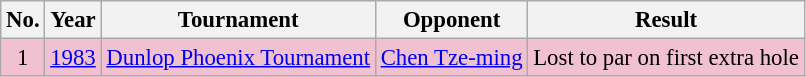<table class="wikitable" style="font-size:95%;">
<tr>
<th>No.</th>
<th>Year</th>
<th>Tournament</th>
<th>Opponent</th>
<th>Result</th>
</tr>
<tr style="background:#F2C1D1;">
<td align=center>1</td>
<td><a href='#'>1983</a></td>
<td><a href='#'>Dunlop Phoenix Tournament</a></td>
<td> <a href='#'>Chen Tze-ming</a></td>
<td>Lost to par on first extra hole</td>
</tr>
</table>
